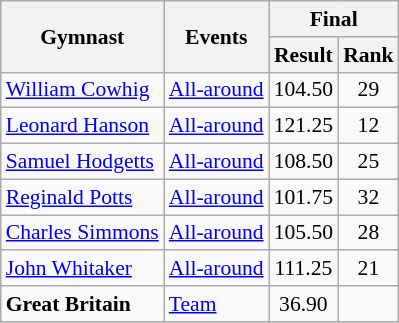<table class=wikitable style="font-size:90%">
<tr>
<th rowspan="2">Gymnast</th>
<th rowspan="2">Events</th>
<th colspan="2">Final</th>
</tr>
<tr>
<th>Result</th>
<th>Rank</th>
</tr>
<tr>
<td><a href='#'>William Cowhig</a></td>
<td><a href='#'>All-around</a></td>
<td align=center>104.50</td>
<td align=center>29</td>
</tr>
<tr>
<td><a href='#'>Leonard Hanson</a></td>
<td><a href='#'>All-around</a></td>
<td align=center>121.25</td>
<td align=center>12</td>
</tr>
<tr>
<td><a href='#'>Samuel Hodgetts</a></td>
<td><a href='#'>All-around</a></td>
<td align=center>108.50</td>
<td align=center>25</td>
</tr>
<tr>
<td><a href='#'>Reginald Potts</a></td>
<td><a href='#'>All-around</a></td>
<td align=center>101.75</td>
<td align=center>32</td>
</tr>
<tr>
<td><a href='#'>Charles Simmons</a></td>
<td><a href='#'>All-around</a></td>
<td align=center>105.50</td>
<td align=center>28</td>
</tr>
<tr>
<td><a href='#'>John Whitaker</a></td>
<td><a href='#'>All-around</a></td>
<td align=center>111.25</td>
<td align=center>21</td>
</tr>
<tr>
<td><strong>Great Britain</strong></td>
<td><a href='#'>Team</a></td>
<td align=center>36.90</td>
<td align=center></td>
</tr>
</table>
